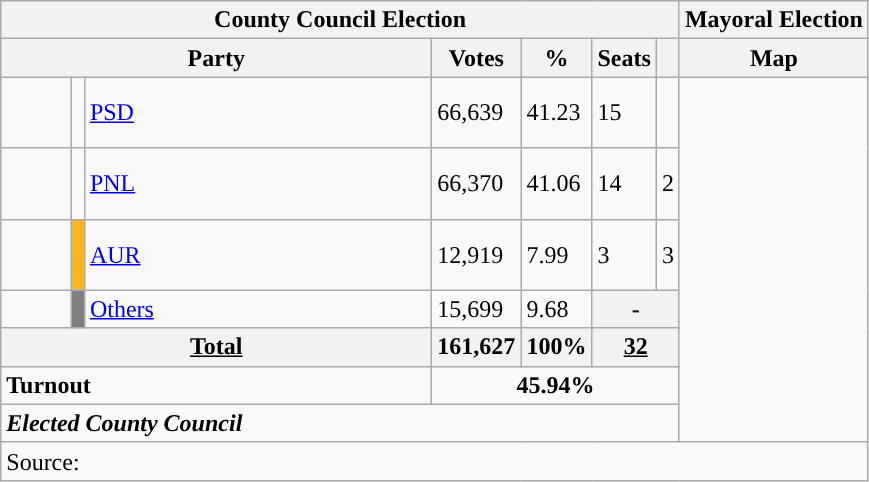<table class="wikitable" style="text-align:left">
<tr>
<th colspan="7">County Council Election</th>
<th>Mayoral Election</th>
</tr>
<tr>
<th colspan="3" width="280">Party</th>
<th>Votes</th>
<th>%</th>
<th>Seats</th>
<th></th>
<th>Map</th>
</tr>
<tr>
<td width="40" height="40"></td>
<td style="color:inherit;background:"></td>
<td align="left"><a href='#'>PSD</a></td>
<td>66,639</td>
<td>41.23</td>
<td>15</td>
<td></td>
<td rowspan="7"></td>
</tr>
<tr>
<td height="40"></td>
<td width="1" style="color:inherit;background:"></td>
<td align="left"><a href='#'>PNL</a></td>
<td>66,370</td>
<td>41.06</td>
<td>14</td>
<td>2</td>
</tr>
<tr>
<td height="40"></td>
<td style="background:#FCB521;"></td>
<td align="left"><a href='#'>AUR</a></td>
<td>12,919</td>
<td>7.99</td>
<td>3</td>
<td>3</td>
</tr>
<tr>
<td></td>
<td style="background-color:Grey "></td>
<td align="left"><a href='#'>Others</a></td>
<td>15,699</td>
<td>9.68</td>
<th colspan="2">-</th>
</tr>
<tr>
<th colspan="3"><strong><u>Total</u></strong></th>
<th style="text-align:left">161,627</th>
<th style="text-align:left">100%</th>
<th colspan="2"><strong><u>32</u></strong></th>
</tr>
<tr>
<td colspan="3"><strong>Turnout</strong></td>
<td colspan="4" style="text-align: center"><strong>45.94%</strong></td>
</tr>
<tr>
<td colspan="7"><strong><em>Elected County Council</em></strong></td>
</tr>
<tr>
<td colspan="8">Source: </td>
</tr>
</table>
